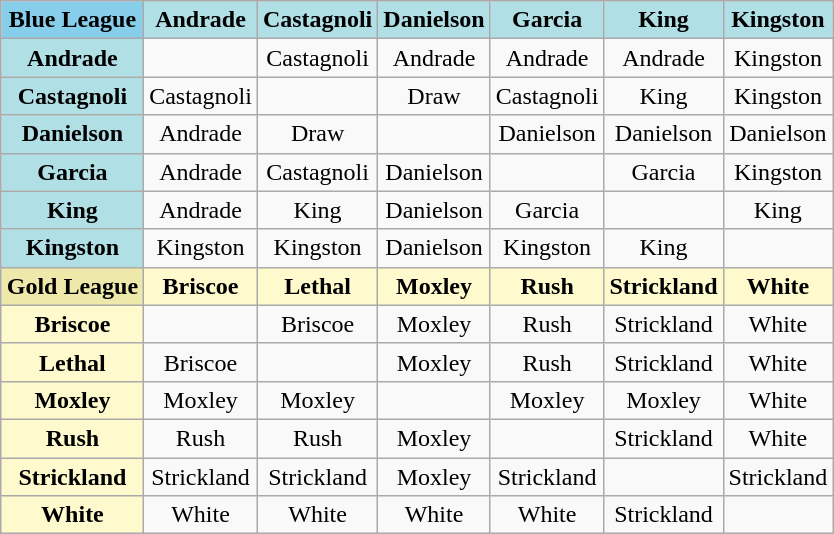<table class="wikitable" style="margin: 1em auto">
<tr align="center">
<th style="background: skyblue">Blue League</th>
<th style="background: powderblue">Andrade</th>
<th style="background: powderblue">Castagnoli</th>
<th style="background: powderblue">Danielson</th>
<th style="background: powderblue">Garcia</th>
<th style="background: powderblue">King</th>
<th style="background: powderblue">Kingston</th>
</tr>
<tr align="center">
<th style="background: powderblue">Andrade</th>
<td></td>
<td>Castagnoli<br></td>
<td>Andrade<br></td>
<td>Andrade<br></td>
<td>Andrade<br></td>
<td>Kingston<br></td>
</tr>
<tr align="center">
<th style="background: powderblue">Castagnoli</th>
<td>Castagnoli<br></td>
<td></td>
<td>Draw<br></td>
<td>Castagnoli<br></td>
<td>King<br></td>
<td>Kingston<br></td>
</tr>
<tr align="center">
<th style="background: powderblue">Danielson</th>
<td>Andrade<br></td>
<td>Draw<br></td>
<td></td>
<td>Danielson<br></td>
<td>Danielson<br></td>
<td>Danielson<br></td>
</tr>
<tr align="center">
<th style="background: powderblue">Garcia</th>
<td>Andrade<br></td>
<td>Castagnoli<br></td>
<td>Danielson<br></td>
<td></td>
<td>Garcia<br></td>
<td>Kingston<br></td>
</tr>
<tr align="center">
<th style="background: powderblue">King</th>
<td>Andrade<br></td>
<td>King<br></td>
<td>Danielson<br></td>
<td>Garcia<br></td>
<td></td>
<td>King<br></td>
</tr>
<tr align="center">
<th style="background: powderblue">Kingston</th>
<td>Kingston<br></td>
<td>Kingston<br></td>
<td>Danielson<br></td>
<td>Kingston<br></td>
<td>King<br></td>
<td></td>
</tr>
<tr align="center">
<th style="background: palegoldenrod">Gold League</th>
<th style="background: lemonchiffon">Briscoe</th>
<th style="background: lemonchiffon">Lethal</th>
<th style="background: lemonchiffon">Moxley</th>
<th style="background: lemonchiffon">Rush</th>
<th style="background: lemonchiffon">Strickland</th>
<th style="background: lemonchiffon">White</th>
</tr>
<tr align="center">
<th style="background: lemonchiffon">Briscoe</th>
<td></td>
<td>Briscoe<br></td>
<td>Moxley<br></td>
<td>Rush<br></td>
<td>Strickland<br></td>
<td>White<br></td>
</tr>
<tr align="center">
<th style="background: lemonchiffon">Lethal</th>
<td>Briscoe<br></td>
<td></td>
<td>Moxley<br></td>
<td>Rush<br></td>
<td>Strickland<br></td>
<td>White<br></td>
</tr>
<tr align="center">
<th style="background: lemonchiffon">Moxley</th>
<td>Moxley<br></td>
<td>Moxley<br></td>
<td></td>
<td>Moxley<br></td>
<td>Moxley<br></td>
<td>White<br></td>
</tr>
<tr align="center">
<th style="background: lemonchiffon">Rush</th>
<td>Rush<br></td>
<td>Rush<br></td>
<td>Moxley<br></td>
<td></td>
<td>Strickland<br></td>
<td>White<br></td>
</tr>
<tr align="center">
<th style="background: lemonchiffon">Strickland</th>
<td>Strickland<br></td>
<td>Strickland<br></td>
<td>Moxley<br></td>
<td>Strickland<br></td>
<td></td>
<td>Strickland<br></td>
</tr>
<tr align="center">
<th style="background: lemonchiffon">White</th>
<td>White<br></td>
<td>White<br></td>
<td>White<br></td>
<td>White<br></td>
<td>Strickland<br></td>
<td></td>
</tr>
</table>
